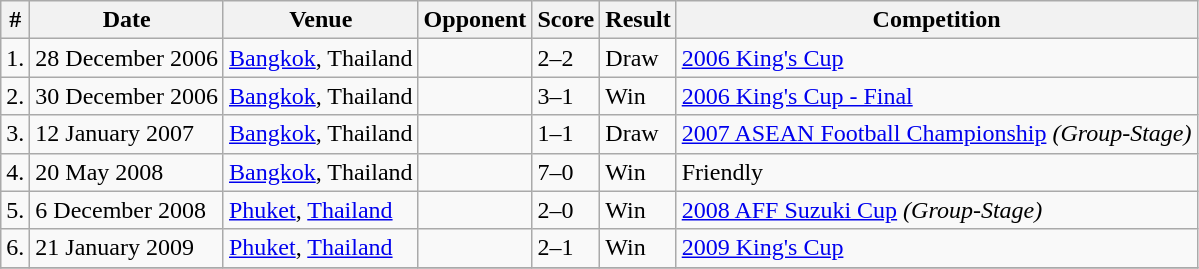<table class="wikitable">
<tr>
<th>#</th>
<th>Date</th>
<th>Venue</th>
<th>Opponent</th>
<th>Score</th>
<th>Result</th>
<th>Competition</th>
</tr>
<tr>
<td>1.</td>
<td>28 December 2006</td>
<td><a href='#'>Bangkok</a>, Thailand</td>
<td></td>
<td>2–2</td>
<td>Draw</td>
<td><a href='#'>2006 King's Cup</a></td>
</tr>
<tr>
<td>2.</td>
<td>30 December 2006</td>
<td><a href='#'>Bangkok</a>, Thailand</td>
<td></td>
<td>3–1</td>
<td>Win</td>
<td><a href='#'>2006 King's Cup - Final</a></td>
</tr>
<tr>
<td>3.</td>
<td>12 January 2007</td>
<td><a href='#'>Bangkok</a>, Thailand</td>
<td></td>
<td>1–1</td>
<td>Draw</td>
<td><a href='#'>2007 ASEAN Football Championship</a> <em>(Group-Stage)</em></td>
</tr>
<tr>
<td>4.</td>
<td>20 May 2008</td>
<td><a href='#'>Bangkok</a>, Thailand</td>
<td></td>
<td>7–0</td>
<td>Win</td>
<td>Friendly</td>
</tr>
<tr>
<td>5.</td>
<td>6 December 2008</td>
<td><a href='#'>Phuket</a>, <a href='#'>Thailand</a></td>
<td></td>
<td>2–0</td>
<td>Win</td>
<td><a href='#'>2008 AFF Suzuki Cup</a> <em>(Group-Stage)</em></td>
</tr>
<tr>
<td>6.</td>
<td>21 January 2009</td>
<td><a href='#'>Phuket</a>, <a href='#'>Thailand</a></td>
<td></td>
<td>2–1</td>
<td>Win</td>
<td><a href='#'>2009 King's Cup</a></td>
</tr>
<tr>
</tr>
</table>
